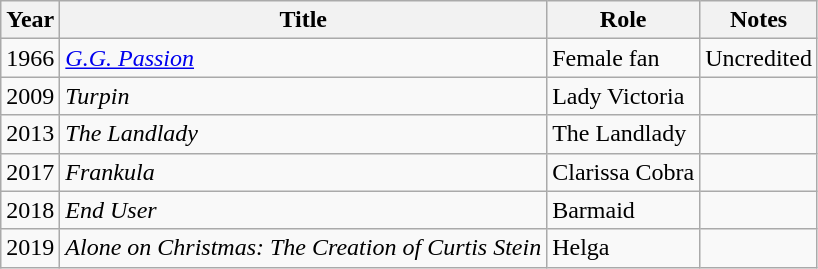<table class="wikitable sortable">
<tr>
<th>Year</th>
<th>Title</th>
<th>Role</th>
<th>Notes</th>
</tr>
<tr>
<td>1966</td>
<td><em><a href='#'>G.G. Passion</a></em></td>
<td>Female fan</td>
<td>Uncredited</td>
</tr>
<tr>
<td>2009</td>
<td><em>Turpin</em></td>
<td>Lady Victoria</td>
<td></td>
</tr>
<tr>
<td>2013</td>
<td><em>The Landlady</em></td>
<td>The Landlady</td>
<td></td>
</tr>
<tr>
<td>2017</td>
<td><em>Frankula</em></td>
<td>Clarissa Cobra</td>
<td></td>
</tr>
<tr>
<td>2018</td>
<td><em>End User</em></td>
<td>Barmaid</td>
<td></td>
</tr>
<tr>
<td>2019</td>
<td><em>Alone on Christmas: The Creation of Curtis Stein</em></td>
<td>Helga</td>
<td></td>
</tr>
</table>
